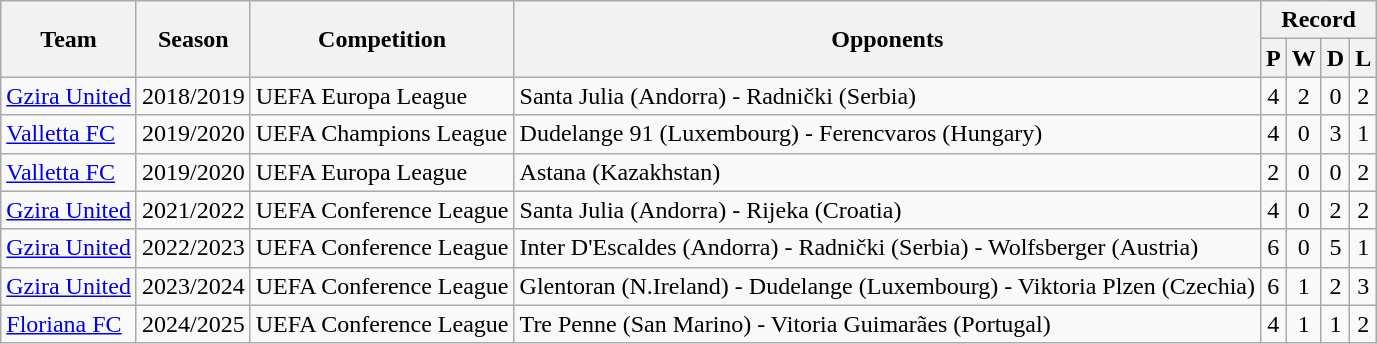<table class=wikitable style="text-align: center">
<tr>
<th rowspan=2 style="white-space: nowrap;">Team</th>
<th rowspan=2 style="white-space: nowrap;">Season</th>
<th rowspan=2 style="white-space: nowrap;">Competition</th>
<th rowspan=2>Opponents</th>
<th colspan=4>Record</th>
</tr>
<tr>
<th>P</th>
<th>W</th>
<th>D</th>
<th>L</th>
</tr>
<tr>
<td style="text-align:left; white-space: nowrap;"><a href='#'>Gzira United</a></td>
<td style="text-align:left; white-space: nowrap;">2018/2019</td>
<td style="text-align:left; white-space: nowrap;">UEFA Europa League</td>
<td style="text-align:left">Santa Julia (Andorra) - Radnički (Serbia)</td>
<td>4</td>
<td>2</td>
<td>0</td>
<td>2</td>
</tr>
<tr>
<td style="text-align:left; white-space: nowrap;"><a href='#'>Valletta FC</a></td>
<td style="text-align:left; white-space: nowrap;">2019/2020</td>
<td style="text-align:left; white-space: nowrap;">UEFA Champions League</td>
<td style="text-align:left">Dudelange 91 (Luxembourg) - Ferencvaros (Hungary)</td>
<td>4</td>
<td>0</td>
<td>3</td>
<td>1</td>
</tr>
<tr>
<td style="text-align:left; white-space: nowrap;"><a href='#'>Valletta FC</a></td>
<td style="text-align:left; white-space: nowrap;">2019/2020</td>
<td style="text-align:left; white-space: nowrap;">UEFA Europa League</td>
<td style="text-align:left">Astana (Kazakhstan)</td>
<td>2</td>
<td>0</td>
<td>0</td>
<td>2</td>
</tr>
<tr>
<td style="text-align:left; white-space: nowrap;"><a href='#'>Gzira United</a></td>
<td style="text-align:left; white-space: nowrap;">2021/2022</td>
<td style="text-align:left; white-space: nowrap;">UEFA Conference League</td>
<td style="text-align:left">Santa Julia (Andorra) - Rijeka (Croatia)</td>
<td>4</td>
<td>0</td>
<td>2</td>
<td>2</td>
</tr>
<tr>
<td style="text-align:left; white-space: nowrap;"><a href='#'>Gzira United</a></td>
<td style="text-align:left; white-space: nowrap;">2022/2023</td>
<td style="text-align:left; white-space: nowrap;">UEFA Conference League</td>
<td style="text-align:left">Inter D'Escaldes (Andorra) - Radnički (Serbia) - Wolfsberger (Austria)</td>
<td>6</td>
<td>0</td>
<td>5</td>
<td>1</td>
</tr>
<tr>
<td style="text-align:left; white-space: nowrap;"><a href='#'>Gzira United</a></td>
<td style="text-align:left; white-space: nowrap;">2023/2024</td>
<td style="text-align:left; white-space: nowrap;">UEFA Conference League</td>
<td style="text-align:left">Glentoran (N.Ireland) - Dudelange (Luxembourg) - Viktoria Plzen (Czechia)</td>
<td>6</td>
<td>1</td>
<td>2</td>
<td>3</td>
</tr>
<tr>
<td style="text-align:left; white-space: nowrap;"><a href='#'>Floriana FC</a></td>
<td style="text-align:left; white-space: nowrap;">2024/2025</td>
<td style="text-align:left; white-space: nowrap;">UEFA Conference League</td>
<td style="text-align:left">Tre Penne (San Marino) - Vitoria Guimarães (Portugal)</td>
<td>4</td>
<td>1</td>
<td>1</td>
<td>2</td>
</tr>
</table>
